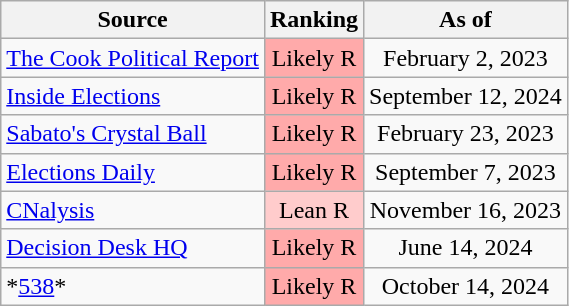<table class="wikitable" style="text-align:center">
<tr>
<th>Source</th>
<th>Ranking</th>
<th>As of</th>
</tr>
<tr>
<td align=left><a href='#'>The Cook Political Report</a></td>
<td style="color:black;background:#faa" data-sort-value=3>Likely R</td>
<td>February 2, 2023</td>
</tr>
<tr>
<td align=left><a href='#'>Inside Elections</a></td>
<td style="color:black;background:#faa" data-sort-value=3>Likely R</td>
<td>September 12, 2024</td>
</tr>
<tr>
<td align=left><a href='#'>Sabato's Crystal Ball</a></td>
<td style="color:black;background:#faa" data-sort-value=3>Likely R</td>
<td>February 23, 2023</td>
</tr>
<tr>
<td align=left><a href='#'>Elections Daily</a></td>
<td style="color:black;background:#faa" data-sort-value=3>Likely R</td>
<td>September 7, 2023</td>
</tr>
<tr>
<td align=left><a href='#'>CNalysis</a></td>
<td style="color:black;background:#fcc" data-sort-value=2>Lean R</td>
<td>November 16, 2023</td>
</tr>
<tr>
<td align=left><a href='#'>Decision Desk HQ</a></td>
<td style="color:black;background:#faa" data-sort-value=3>Likely R</td>
<td>June 14, 2024</td>
</tr>
<tr>
<td align=left>*<a href='#'>538</a>*</td>
<td style="color:black;background:#faa" data-sort-value=3>Likely R</td>
<td>October 14, 2024</td>
</tr>
</table>
